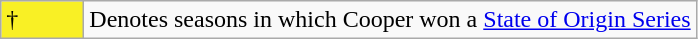<table class="wikitable">
<tr>
<td style="background:#f9f025; width:3em;">†</td>
<td>Denotes seasons in which Cooper won a <a href='#'>State of Origin Series</a></td>
</tr>
</table>
